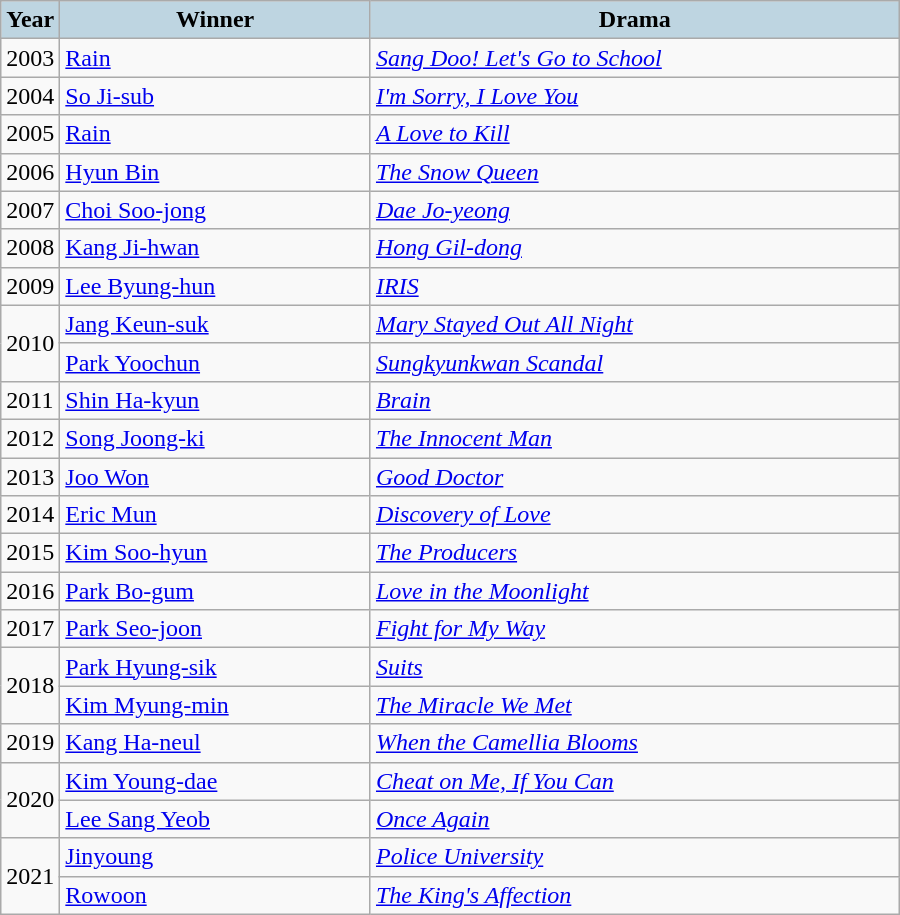<table class="wikitable" style="width:600px">
<tr>
<th style="background:#BED5E1;" width="30">Year</th>
<th style="background:#BED5E1;">Winner</th>
<th style="background:#BED5E1;">Drama</th>
</tr>
<tr>
<td>2003</td>
<td><a href='#'>Rain</a></td>
<td><em><a href='#'>Sang Doo! Let's Go to School</a></em></td>
</tr>
<tr>
<td>2004</td>
<td><a href='#'>So Ji-sub</a></td>
<td><em><a href='#'>I'm Sorry, I Love You</a></em></td>
</tr>
<tr>
<td>2005</td>
<td><a href='#'>Rain</a></td>
<td><em><a href='#'>A Love to Kill</a></em></td>
</tr>
<tr>
<td>2006</td>
<td><a href='#'>Hyun Bin</a></td>
<td><em><a href='#'>The Snow Queen</a></em></td>
</tr>
<tr>
<td>2007</td>
<td><a href='#'>Choi Soo-jong</a></td>
<td><em><a href='#'>Dae Jo-yeong</a></em></td>
</tr>
<tr>
<td>2008</td>
<td><a href='#'>Kang Ji-hwan</a></td>
<td><em><a href='#'>Hong Gil-dong</a></em></td>
</tr>
<tr>
<td>2009</td>
<td><a href='#'>Lee Byung-hun</a></td>
<td><em><a href='#'>IRIS</a></em></td>
</tr>
<tr>
<td rowspan="2">2010</td>
<td><a href='#'>Jang Keun-suk</a></td>
<td><em><a href='#'>Mary Stayed Out All Night</a></em></td>
</tr>
<tr>
<td><a href='#'>Park Yoochun</a></td>
<td><em><a href='#'>Sungkyunkwan Scandal</a></em></td>
</tr>
<tr>
<td>2011</td>
<td><a href='#'>Shin Ha-kyun</a></td>
<td><em><a href='#'>Brain</a></em></td>
</tr>
<tr>
<td>2012</td>
<td><a href='#'>Song Joong-ki</a></td>
<td><em><a href='#'>The Innocent Man</a></em></td>
</tr>
<tr>
<td>2013</td>
<td><a href='#'>Joo Won</a></td>
<td><em><a href='#'>Good Doctor</a></em></td>
</tr>
<tr>
<td>2014</td>
<td><a href='#'>Eric Mun</a></td>
<td><em><a href='#'>Discovery of Love</a></em></td>
</tr>
<tr>
<td>2015</td>
<td><a href='#'>Kim Soo-hyun</a></td>
<td><em><a href='#'>The Producers</a></em></td>
</tr>
<tr>
<td>2016</td>
<td><a href='#'>Park Bo-gum</a></td>
<td><em><a href='#'>Love in the Moonlight</a></em></td>
</tr>
<tr>
<td>2017</td>
<td><a href='#'>Park Seo-joon</a></td>
<td><em><a href='#'>Fight for My Way</a></em></td>
</tr>
<tr>
<td rowspan="2">2018</td>
<td><a href='#'>Park Hyung-sik</a></td>
<td><em><a href='#'>Suits</a></em></td>
</tr>
<tr>
<td><a href='#'>Kim Myung-min</a></td>
<td><em><a href='#'>The Miracle We Met</a></em></td>
</tr>
<tr>
<td>2019</td>
<td><a href='#'>Kang Ha-neul</a></td>
<td><em><a href='#'>When the Camellia Blooms</a></em></td>
</tr>
<tr>
<td rowspan="2">2020</td>
<td><a href='#'>Kim Young-dae</a></td>
<td><em><a href='#'>Cheat on Me, If You Can</a></em></td>
</tr>
<tr>
<td><a href='#'>Lee Sang Yeob</a></td>
<td><em><a href='#'>Once Again</a></em></td>
</tr>
<tr>
<td rowspan="2">2021</td>
<td><a href='#'>Jinyoung</a></td>
<td><em><a href='#'>Police University</a></em></td>
</tr>
<tr>
<td><a href='#'>Rowoon</a></td>
<td><em><a href='#'>The King's Affection</a></em></td>
</tr>
</table>
